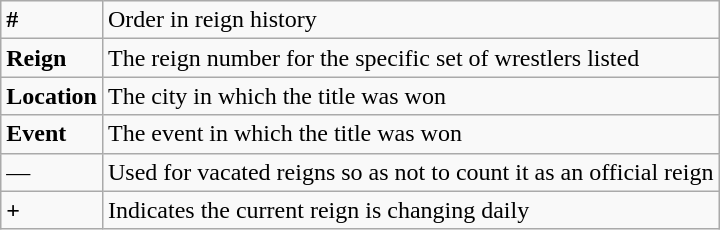<table class="wikitable">
<tr>
<td><strong>#</strong></td>
<td>Order in reign history</td>
</tr>
<tr>
<td><strong>Reign</strong></td>
<td>The reign number for the specific set of wrestlers listed</td>
</tr>
<tr>
<td><strong>Location</strong></td>
<td>The city in which the title was won</td>
</tr>
<tr>
<td><strong>Event</strong></td>
<td>The event in which the title was won</td>
</tr>
<tr>
<td>—</td>
<td>Used for vacated reigns so as not to count it as an official reign</td>
</tr>
<tr>
<td><strong>+</strong></td>
<td>Indicates the current reign is changing daily</td>
</tr>
</table>
